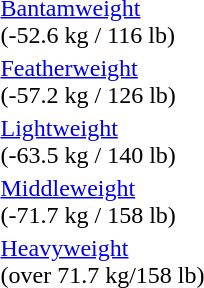<table>
<tr>
<td><a href='#'>Bantamweight</a><br> (-52.6 kg / 116 lb)<br></td>
<td></td>
<td></td>
<td></td>
</tr>
<tr>
<td><a href='#'>Featherweight</a> <br> (-57.2 kg / 126 lb)<br></td>
<td></td>
<td></td>
<td></td>
</tr>
<tr>
<td><a href='#'>Lightweight</a><br> (-63.5 kg / 140 lb)<br></td>
<td></td>
<td></td>
<td></td>
</tr>
<tr>
<td><a href='#'>Middleweight</a> <br> (-71.7 kg / 158 lb)<br></td>
<td></td>
<td></td>
<td></td>
</tr>
<tr>
<td><a href='#'>Heavyweight</a> <br> (over 71.7 kg/158 lb)<br></td>
<td></td>
<td></td>
<td></td>
</tr>
</table>
